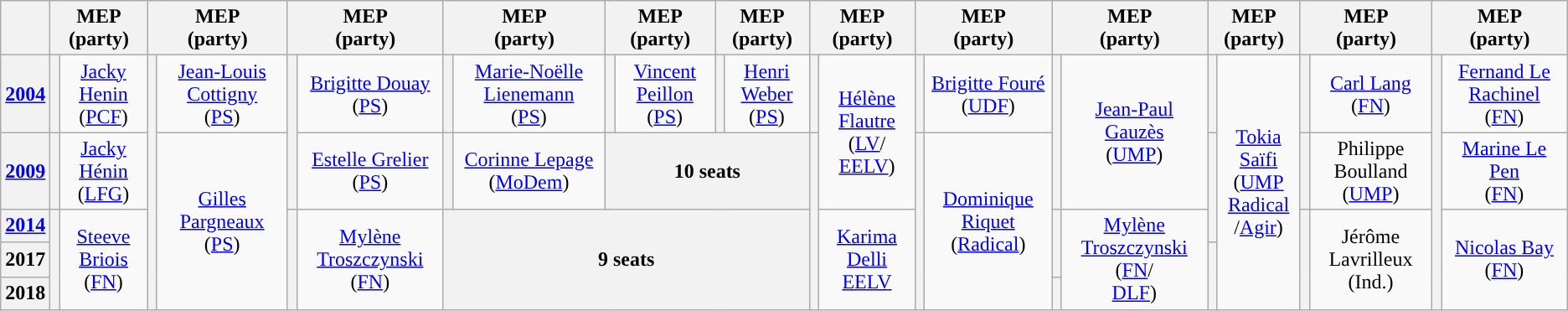<table class="wikitable" style="text-align:center">
<tr>
<th></th>
<th colspan=2>MEP<br>(party)</th>
<th colspan=2>MEP<br>(party)</th>
<th colspan=2>MEP<br>(party)</th>
<th colspan=2>MEP<br>(party)</th>
<th colspan=2>MEP<br>(party)</th>
<th colspan=2>MEP<br>(party)</th>
<th colspan=2>MEP<br>(party)</th>
<th colspan=2>MEP<br>(party)</th>
<th colspan=2>MEP<br>(party)</th>
<th colspan=2>MEP<br>(party)</th>
<th colspan=2>MEP<br>(party)</th>
<th colspan=2>MEP<br>(party)</th>
</tr>
<tr>
<th><a href='#'>2004</a></th>
<th rowspan=1 style="background-color: "></th>
<td rowspan=1><a href='#'>Jacky Henin</a><br>(<a href='#'>PCF</a>)</td>
<th rowspan=5 style="background-color: "></th>
<td rowspan=1><a href='#'>Jean-Louis Cottigny</a><br>(<a href='#'>PS</a>)</td>
<th rowspan=2 style="background-color: "></th>
<td rowspan=1><a href='#'>Brigitte Douay</a><br>(<a href='#'>PS</a>)</td>
<th rowspan=1 style="background-color: "></th>
<td rowspan=1><a href='#'>Marie-Noëlle Lienemann</a><br>(<a href='#'>PS</a>)</td>
<th rowspan=1 style="background-color: "></th>
<td rowspan=1><a href='#'>Vincent Peillon</a><br>(<a href='#'>PS</a>)</td>
<th rowspan=1 style="background-color: "></th>
<td rowspan=1><a href='#'>Henri Weber</a><br>(<a href='#'>PS</a>)</td>
<th rowspan=1 style="background-color: "></th>
<td rowspan=2><a href='#'>Hélène Flautre</a><br>(<a href='#'>LV</a>/<br><a href='#'>EELV</a>)</td>
<th rowspan=1 style="background-color: "></th>
<td rowspan=1><a href='#'>Brigitte Fouré</a><br>(<a href='#'>UDF</a>)</td>
<th rowspan=2 style="background-color: "></th>
<td rowspan=2><a href='#'>Jean-Paul Gauzès</a><br>(<a href='#'>UMP</a>)</td>
<th rowspan=1 style="background-color: "></th>
<td rowspan=5><a href='#'>Tokia Saïfi</a><br>(<a href='#'>UMP</a><br><a href='#'>Radical</a><br>/<a href='#'>Agir</a>)</td>
<th rowspan=1 style="background-color: "></th>
<td rowspan=1><a href='#'>Carl Lang</a><br>(<a href='#'>FN</a>)</td>
<th rowspan=5 style="background-color: "></th>
<td rowspan=1><a href='#'>Fernand Le Rachinel</a><br>(<a href='#'>FN</a>)</td>
</tr>
<tr>
<th><a href='#'>2009</a></th>
<th rowspan=1 style="background-color: "></th>
<td rowspan=1><a href='#'>Jacky Hénin</a><br>(<a href='#'>LFG</a>)</td>
<td rowspan=4><a href='#'>Gilles Pargneaux</a><br>(<a href='#'>PS</a>)</td>
<td rowspan=1><a href='#'>Estelle Grelier</a><br>(<a href='#'>PS</a>)</td>
<th rowspan=1 style="background-color: "></th>
<td rowspan=1><a href='#'>Corinne Lepage</a><br>(<a href='#'>MoDem</a>)</td>
<th colspan=4; rowspan=1>10 seats</th>
<th rowspan=4 style="background-color: "></th>
<th rowspan=4 style="background-color: "></th>
<td rowspan=4><a href='#'>Dominique Riquet</a><br>(<a href='#'>Radical</a>)</td>
<th rowspan=2 style="background-color: "></th>
<th rowspan=1 style="background-color: "></th>
<td rowspan=1>Philippe Boulland<br>(<a href='#'>UMP</a>)</td>
<td rowspan=1><a href='#'>Marine Le Pen</a><br>(<a href='#'>FN</a>)</td>
</tr>
<tr>
<th><a href='#'>2014</a></th>
<th rowspan=3 style="background-color: "></th>
<td rowspan=3><a href='#'>Steeve Briois</a><br>(<a href='#'>FN</a>)</td>
<th rowspan=3 style="background-color: "></th>
<td rowspan=3><a href='#'>Mylène Troszczynski</a><br>(<a href='#'>FN</a>)</td>
<th colspan=6; rowspan=3>9 seats</th>
<td rowspan=3><a href='#'>Karima Delli</a><br><a href='#'>EELV</a></td>
<th rowspan=2 style="background-color: "></th>
<td rowspan=3><a href='#'>Mylène Troszczynski</a><br>(<a href='#'>FN</a>/<br><a href='#'>DLF</a>)</td>
<th rowspan=3 style="background-color: "></th>
<td rowspan=3>Jérôme Lavrilleux<br>(Ind.)</td>
<td rowspan=3><a href='#'>Nicolas Bay</a><br>(<a href='#'>FN</a>)</td>
</tr>
<tr>
<th>2017</th>
<th rowspan=2 style="background-color: "></th>
</tr>
<tr>
<th>2018</th>
<th rowspan=1 style="background-color: "></th>
</tr>
</table>
